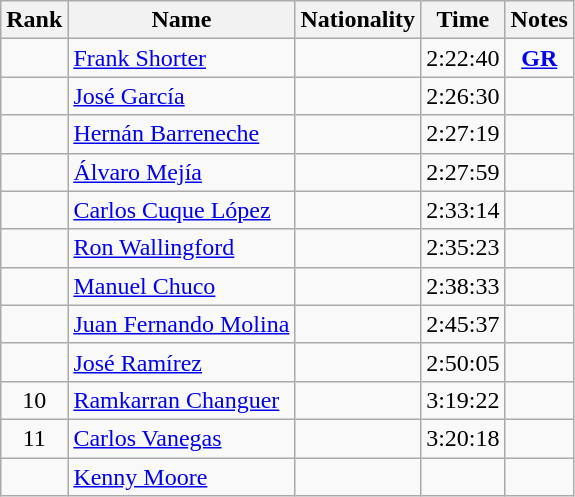<table class="wikitable sortable" style="text-align:center">
<tr>
<th>Rank</th>
<th>Name</th>
<th>Nationality</th>
<th>Time</th>
<th>Notes</th>
</tr>
<tr>
<td></td>
<td align=left><a href='#'>Frank Shorter</a></td>
<td align=left></td>
<td>2:22:40</td>
<td><strong><a href='#'>GR</a></strong></td>
</tr>
<tr>
<td></td>
<td align=left><a href='#'>José García</a></td>
<td align=left></td>
<td>2:26:30</td>
<td></td>
</tr>
<tr>
<td></td>
<td align=left><a href='#'>Hernán Barreneche</a></td>
<td align=left></td>
<td>2:27:19</td>
<td></td>
</tr>
<tr>
<td></td>
<td align=left><a href='#'>Álvaro Mejía</a></td>
<td align=left></td>
<td>2:27:59</td>
<td></td>
</tr>
<tr>
<td></td>
<td align=left><a href='#'>Carlos Cuque López</a></td>
<td align=left></td>
<td>2:33:14</td>
<td></td>
</tr>
<tr>
<td></td>
<td align=left><a href='#'>Ron Wallingford</a></td>
<td align=left></td>
<td>2:35:23</td>
<td></td>
</tr>
<tr>
<td></td>
<td align=left><a href='#'>Manuel Chuco</a></td>
<td align=left></td>
<td>2:38:33</td>
<td></td>
</tr>
<tr>
<td></td>
<td align=left><a href='#'>Juan Fernando Molina</a></td>
<td align=left></td>
<td>2:45:37</td>
<td></td>
</tr>
<tr>
<td></td>
<td align=left><a href='#'>José Ramírez</a></td>
<td align=left></td>
<td>2:50:05</td>
<td></td>
</tr>
<tr>
<td>10</td>
<td align=left><a href='#'>Ramkarran Changuer</a></td>
<td align=left></td>
<td>3:19:22</td>
<td></td>
</tr>
<tr>
<td>11</td>
<td align=left><a href='#'>Carlos Vanegas</a></td>
<td align=left></td>
<td>3:20:18</td>
<td></td>
</tr>
<tr>
<td></td>
<td align=left><a href='#'>Kenny Moore</a></td>
<td align=left></td>
<td></td>
<td></td>
</tr>
</table>
